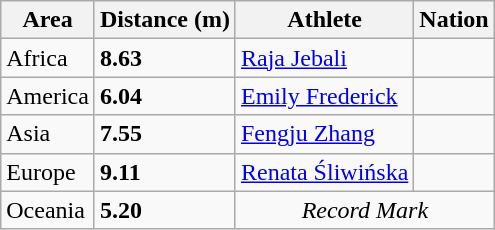<table class="wikitable">
<tr>
<th>Area</th>
<th>Distance (m)</th>
<th>Athlete</th>
<th>Nation</th>
</tr>
<tr>
<td>Africa</td>
<td><strong>8.63</strong></td>
<td><a href='#'>Raja Jebali</a></td>
<td></td>
</tr>
<tr>
<td>America</td>
<td><strong>6.04</strong></td>
<td><a href='#'>Emily Frederick</a></td>
<td></td>
</tr>
<tr>
<td>Asia</td>
<td><strong>7.55</strong></td>
<td><a href='#'>Fengju Zhang</a></td>
<td></td>
</tr>
<tr>
<td>Europe</td>
<td><strong>9.11</strong> </td>
<td><a href='#'>Renata Śliwińska</a></td>
<td></td>
</tr>
<tr>
<td>Oceania</td>
<td><strong>5.20</strong></td>
<td colspan="2" align="center"><em>Record Mark</em></td>
</tr>
</table>
